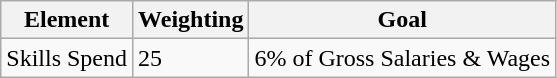<table class="wikitable" border="1">
<tr>
<th>Element</th>
<th>Weighting</th>
<th>Goal</th>
</tr>
<tr>
<td>Skills Spend</td>
<td>25</td>
<td>6% of Gross Salaries & Wages</td>
</tr>
</table>
